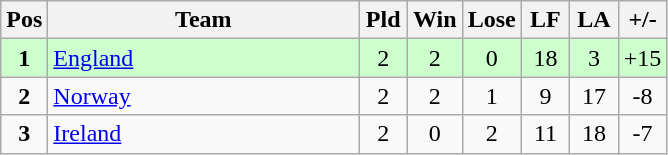<table class="wikitable" style="font-size: 100%">
<tr>
<th width=20>Pos</th>
<th width=200>Team</th>
<th width=25>Pld</th>
<th width=25>Win</th>
<th width=25>Lose</th>
<th width=25>LF</th>
<th width=25>LA</th>
<th width=25>+/-</th>
</tr>
<tr align=center style="background: #ccffcc;">
<td><strong>1</strong></td>
<td align="left"> <a href='#'>England</a></td>
<td>2</td>
<td>2</td>
<td>0</td>
<td>18</td>
<td>3</td>
<td>+15</td>
</tr>
<tr align=center>
<td><strong>2</strong></td>
<td align="left"> <a href='#'>Norway</a></td>
<td>2</td>
<td>2</td>
<td>1</td>
<td>9</td>
<td>17</td>
<td>-8</td>
</tr>
<tr align=center>
<td><strong>3</strong></td>
<td align="left"> <a href='#'>Ireland</a></td>
<td>2</td>
<td>0</td>
<td>2</td>
<td>11</td>
<td>18</td>
<td>-7</td>
</tr>
</table>
